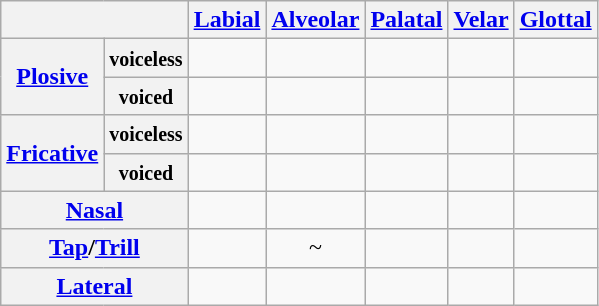<table class="wikitable" style="text-align:center">
<tr>
<th colspan="2"></th>
<th><a href='#'>Labial</a></th>
<th><a href='#'>Alveolar</a></th>
<th><a href='#'>Palatal</a></th>
<th><a href='#'>Velar</a></th>
<th><a href='#'>Glottal</a></th>
</tr>
<tr>
<th rowspan="2"><a href='#'>Plosive</a></th>
<th><small>voiceless</small></th>
<td></td>
<td></td>
<td></td>
<td></td>
<td></td>
</tr>
<tr>
<th><small>voiced</small></th>
<td></td>
<td></td>
<td></td>
<td></td>
<td></td>
</tr>
<tr>
<th rowspan="2"><a href='#'>Fricative</a></th>
<th><small>voiceless</small></th>
<td></td>
<td></td>
<td></td>
<td></td>
<td></td>
</tr>
<tr>
<th><small>voiced</small></th>
<td></td>
<td></td>
<td></td>
<td></td>
<td></td>
</tr>
<tr>
<th colspan="2"><a href='#'>Nasal</a></th>
<td width="20px" style="border-right: 0;"></td>
<td width="20px" style="border-right: 0;"></td>
<td></td>
<td width="20px" style="border-right: 0;"></td>
<td></td>
</tr>
<tr>
<th colspan="2"><a href='#'>Tap</a>/<a href='#'>Trill</a></th>
<td></td>
<td> ~ </td>
<td></td>
<td></td>
<td></td>
</tr>
<tr>
<th colspan="2"><a href='#'>Lateral</a></th>
<td></td>
<td></td>
<td></td>
<td></td>
<td></td>
</tr>
</table>
